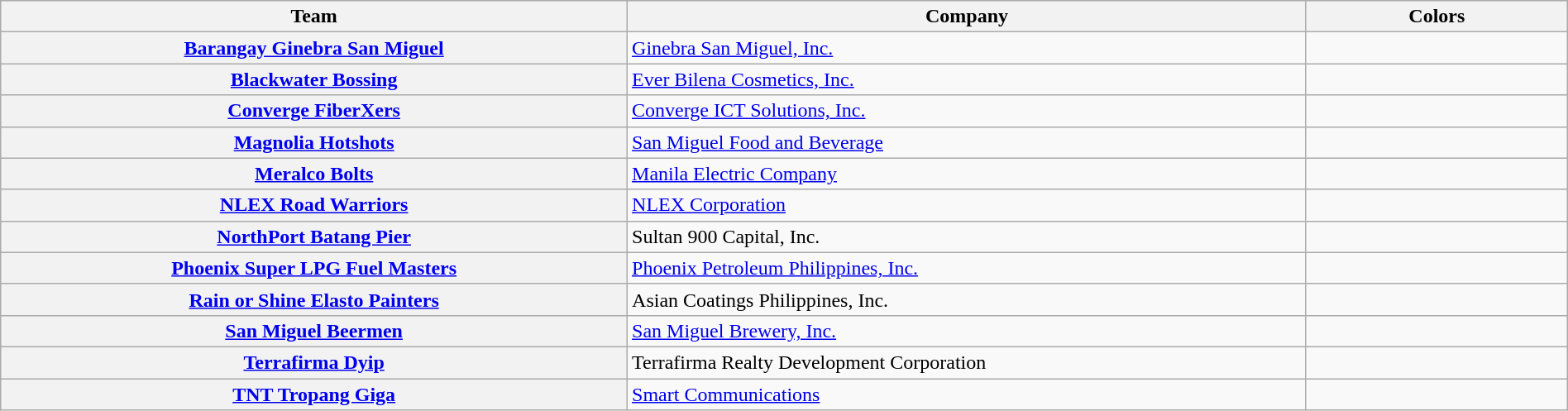<table class="wikitable sortable plainrowheaders" style="width:100%;">
<tr>
<th scope="col" style="width:24%">Team</th>
<th scope="col" style="width:26%">Company</th>
<th scope="col" style="width:10%" class="unsortable">Colors</th>
</tr>
<tr>
<th scope="row"><strong><a href='#'>Barangay Ginebra San Miguel</a></strong></th>
<td style="text-align:left;"><a href='#'>Ginebra San Miguel, Inc.</a></td>
<td>  </td>
</tr>
<tr>
<th scope="row"><strong><a href='#'>Blackwater Bossing</a></strong></th>
<td style="text-align:left;"><a href='#'>Ever Bilena Cosmetics, Inc.</a></td>
<td>  </td>
</tr>
<tr>
<th scope="row"><strong><a href='#'>Converge FiberXers</a></strong></th>
<td style="text-align:left;"><a href='#'>Converge ICT Solutions, Inc.</a></td>
<td>   </td>
</tr>
<tr>
<th scope="row"><strong><a href='#'>Magnolia Hotshots</a></strong></th>
<td style="text-align:left;"><a href='#'>San Miguel Food and Beverage</a></td>
<td>  </td>
</tr>
<tr>
<th scope="row"><strong><a href='#'>Meralco Bolts</a></strong></th>
<td style="text-align:left;"><a href='#'>Manila Electric Company</a></td>
<td>  </td>
</tr>
<tr>
<th scope="row"><strong><a href='#'>NLEX Road Warriors</a></strong></th>
<td style="text-align:left;"><a href='#'>NLEX Corporation</a></td>
<td>  </td>
</tr>
<tr>
<th scope="row"><strong><a href='#'>NorthPort Batang Pier</a></strong></th>
<td style="text-align:left;">Sultan 900 Capital, Inc.</td>
<td>   </td>
</tr>
<tr>
<th scope="row"><strong><a href='#'>Phoenix Super LPG Fuel Masters</a></strong></th>
<td style="text-align:left;"><a href='#'>Phoenix Petroleum Philippines, Inc.</a></td>
<td>  </td>
</tr>
<tr>
<th scope="row"><strong><a href='#'>Rain or Shine Elasto Painters</a></strong></th>
<td style="text-align:left;">Asian Coatings Philippines, Inc.</td>
<td>   </td>
</tr>
<tr>
<th scope="row"><strong><a href='#'>San Miguel Beermen</a></strong></th>
<td style="text-align:left;"><a href='#'>San Miguel Brewery, Inc.</a></td>
<td>  </td>
</tr>
<tr>
<th scope="row"><strong><a href='#'>Terrafirma Dyip</a></strong></th>
<td style="text-align:left;">Terrafirma Realty Development Corporation</td>
<td>   </td>
</tr>
<tr>
<th scope="row"><strong><a href='#'>TNT Tropang Giga</a></strong></th>
<td style="text-align:left;"><a href='#'>Smart Communications</a></td>
<td>    </td>
</tr>
</table>
